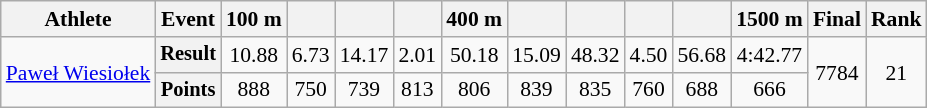<table class="wikitable" style="font-size:90%">
<tr>
<th>Athlete</th>
<th>Event</th>
<th>100 m</th>
<th></th>
<th></th>
<th></th>
<th>400 m</th>
<th></th>
<th></th>
<th></th>
<th></th>
<th>1500 m</th>
<th>Final</th>
<th>Rank</th>
</tr>
<tr align=center>
<td rowspan=2 align=left><a href='#'>Paweł Wiesiołek</a></td>
<th style="font-size:95%">Result</th>
<td>10.88</td>
<td>6.73</td>
<td>14.17</td>
<td>2.01</td>
<td>50.18</td>
<td>15.09</td>
<td>48.32</td>
<td>4.50</td>
<td>56.68</td>
<td>4:42.77</td>
<td rowspan=2>7784</td>
<td rowspan=2>21</td>
</tr>
<tr align=center>
<th style="font-size:95%">Points</th>
<td>888</td>
<td>750</td>
<td>739</td>
<td>813</td>
<td>806</td>
<td>839</td>
<td>835</td>
<td>760</td>
<td>688</td>
<td>666</td>
</tr>
</table>
